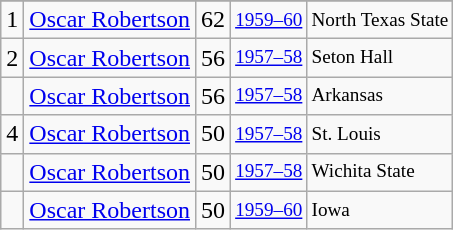<table class="wikitable">
<tr>
</tr>
<tr>
<td>1</td>
<td><a href='#'>Oscar Robertson</a></td>
<td>62</td>
<td style="font-size:80%;"><a href='#'>1959–60</a></td>
<td style="font-size:80%;">North Texas State</td>
</tr>
<tr>
<td>2</td>
<td><a href='#'>Oscar Robertson</a></td>
<td>56</td>
<td style="font-size:80%;"><a href='#'>1957–58</a></td>
<td style="font-size:80%;">Seton Hall</td>
</tr>
<tr>
<td></td>
<td><a href='#'>Oscar Robertson</a></td>
<td>56</td>
<td style="font-size:80%;"><a href='#'>1957–58</a></td>
<td style="font-size:80%;">Arkansas</td>
</tr>
<tr>
<td>4</td>
<td><a href='#'>Oscar Robertson</a></td>
<td>50</td>
<td style="font-size:80%;"><a href='#'>1957–58</a></td>
<td style="font-size:80%;">St. Louis</td>
</tr>
<tr>
<td></td>
<td><a href='#'>Oscar Robertson</a></td>
<td>50</td>
<td style="font-size:80%;"><a href='#'>1957–58</a></td>
<td style="font-size:80%;">Wichita State</td>
</tr>
<tr>
<td></td>
<td><a href='#'>Oscar Robertson</a></td>
<td>50</td>
<td style="font-size:80%;"><a href='#'>1959–60</a></td>
<td style="font-size:80%;">Iowa</td>
</tr>
</table>
